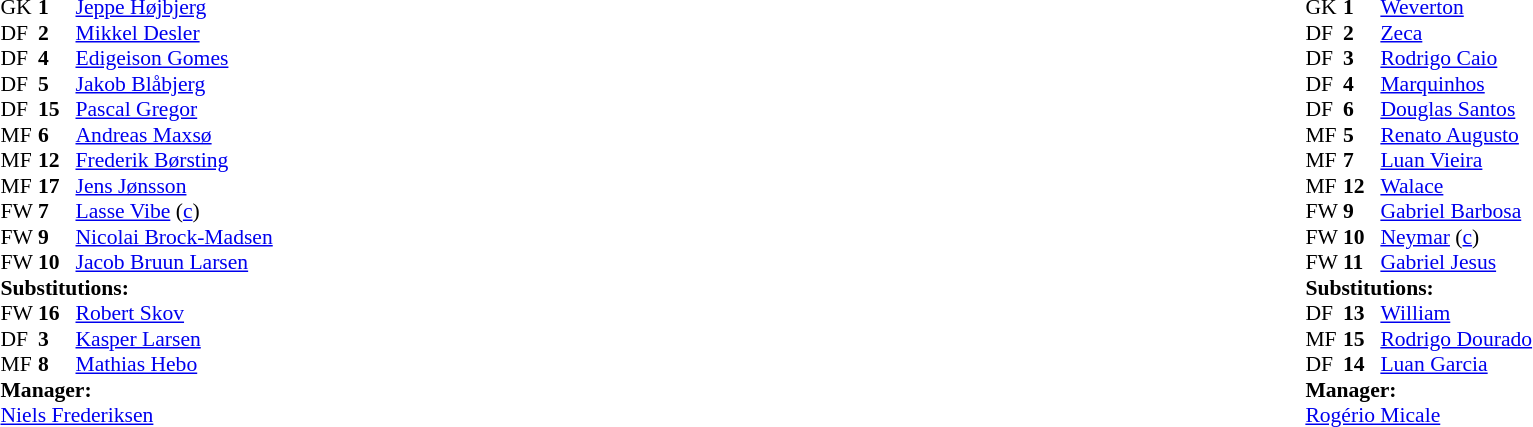<table width="100%">
<tr>
<td valign="top" width="50%"><br><table style="font-size: 90%" cellspacing="0" cellpadding="0">
<tr>
<th width="25"></th>
<th width="25"></th>
</tr>
<tr>
<td>GK</td>
<td><strong>1</strong></td>
<td><a href='#'>Jeppe Højbjerg</a></td>
</tr>
<tr>
<td>DF</td>
<td><strong>2</strong></td>
<td><a href='#'>Mikkel Desler</a></td>
<td></td>
<td></td>
</tr>
<tr>
<td>DF</td>
<td><strong>4</strong></td>
<td><a href='#'>Edigeison Gomes</a></td>
</tr>
<tr>
<td>DF</td>
<td><strong>5</strong></td>
<td><a href='#'>Jakob Blåbjerg</a></td>
</tr>
<tr>
<td>DF</td>
<td><strong>15</strong></td>
<td><a href='#'>Pascal Gregor</a></td>
</tr>
<tr>
<td>MF</td>
<td><strong>6</strong></td>
<td><a href='#'>Andreas Maxsø</a></td>
<td></td>
</tr>
<tr>
<td>MF</td>
<td><strong>12</strong></td>
<td><a href='#'>Frederik Børsting</a></td>
<td></td>
<td></td>
</tr>
<tr>
<td>MF</td>
<td><strong>17</strong></td>
<td><a href='#'>Jens Jønsson</a></td>
</tr>
<tr>
<td>FW</td>
<td><strong>7</strong></td>
<td><a href='#'>Lasse Vibe</a> (<a href='#'>c</a>)</td>
</tr>
<tr>
<td>FW</td>
<td><strong>9</strong></td>
<td><a href='#'>Nicolai Brock-Madsen</a></td>
<td></td>
<td></td>
</tr>
<tr>
<td>FW</td>
<td><strong>10</strong></td>
<td><a href='#'>Jacob Bruun Larsen</a></td>
</tr>
<tr>
<td colspan=3><strong>Substitutions:</strong></td>
</tr>
<tr>
<td>FW</td>
<td><strong>16</strong></td>
<td><a href='#'>Robert Skov</a></td>
<td></td>
<td></td>
</tr>
<tr>
<td>DF</td>
<td><strong>3</strong></td>
<td><a href='#'>Kasper Larsen</a></td>
<td></td>
<td></td>
</tr>
<tr>
<td>MF</td>
<td><strong>8</strong></td>
<td><a href='#'>Mathias Hebo</a></td>
<td></td>
<td></td>
</tr>
<tr>
<td colspan=3><strong>Manager:</strong></td>
</tr>
<tr>
<td colspan=3><a href='#'>Niels Frederiksen</a></td>
</tr>
</table>
</td>
<td valign="top"></td>
<td valign="top" width="50%"><br><table style="font-size: 90%" cellspacing="0" cellpadding="0" align="center">
<tr>
<th width="25"></th>
<th width="25"></th>
</tr>
<tr>
<td>GK</td>
<td><strong>1</strong></td>
<td><a href='#'>Weverton</a></td>
</tr>
<tr>
<td>DF</td>
<td><strong>2</strong></td>
<td><a href='#'>Zeca</a></td>
<td></td>
<td></td>
</tr>
<tr>
<td>DF</td>
<td><strong>3</strong></td>
<td><a href='#'>Rodrigo Caio</a></td>
</tr>
<tr>
<td>DF</td>
<td><strong>4</strong></td>
<td><a href='#'>Marquinhos</a></td>
<td></td>
<td></td>
</tr>
<tr>
<td>DF</td>
<td><strong>6</strong></td>
<td><a href='#'>Douglas Santos</a></td>
</tr>
<tr>
<td>MF</td>
<td><strong>5</strong></td>
<td><a href='#'>Renato Augusto</a></td>
<td></td>
<td></td>
</tr>
<tr>
<td>MF</td>
<td><strong>7</strong></td>
<td><a href='#'>Luan Vieira</a></td>
</tr>
<tr>
<td>MF</td>
<td><strong>12</strong></td>
<td><a href='#'>Walace</a></td>
</tr>
<tr>
<td>FW</td>
<td><strong>9</strong></td>
<td><a href='#'>Gabriel Barbosa</a></td>
</tr>
<tr>
<td>FW</td>
<td><strong>10</strong></td>
<td><a href='#'>Neymar</a> (<a href='#'>c</a>)</td>
</tr>
<tr>
<td>FW</td>
<td><strong>11</strong></td>
<td><a href='#'>Gabriel Jesus</a></td>
<td></td>
</tr>
<tr>
<td colspan=3><strong>Substitutions:</strong></td>
</tr>
<tr>
<td>DF</td>
<td><strong>13</strong></td>
<td><a href='#'>William</a></td>
<td></td>
<td></td>
</tr>
<tr>
<td>MF</td>
<td><strong>15</strong></td>
<td><a href='#'>Rodrigo Dourado</a></td>
<td></td>
<td></td>
</tr>
<tr>
<td>DF</td>
<td><strong>14</strong></td>
<td><a href='#'>Luan Garcia</a></td>
<td></td>
<td></td>
</tr>
<tr>
<td colspan=3><strong>Manager:</strong></td>
</tr>
<tr>
<td colspan=3><a href='#'>Rogério Micale</a></td>
</tr>
</table>
</td>
</tr>
</table>
